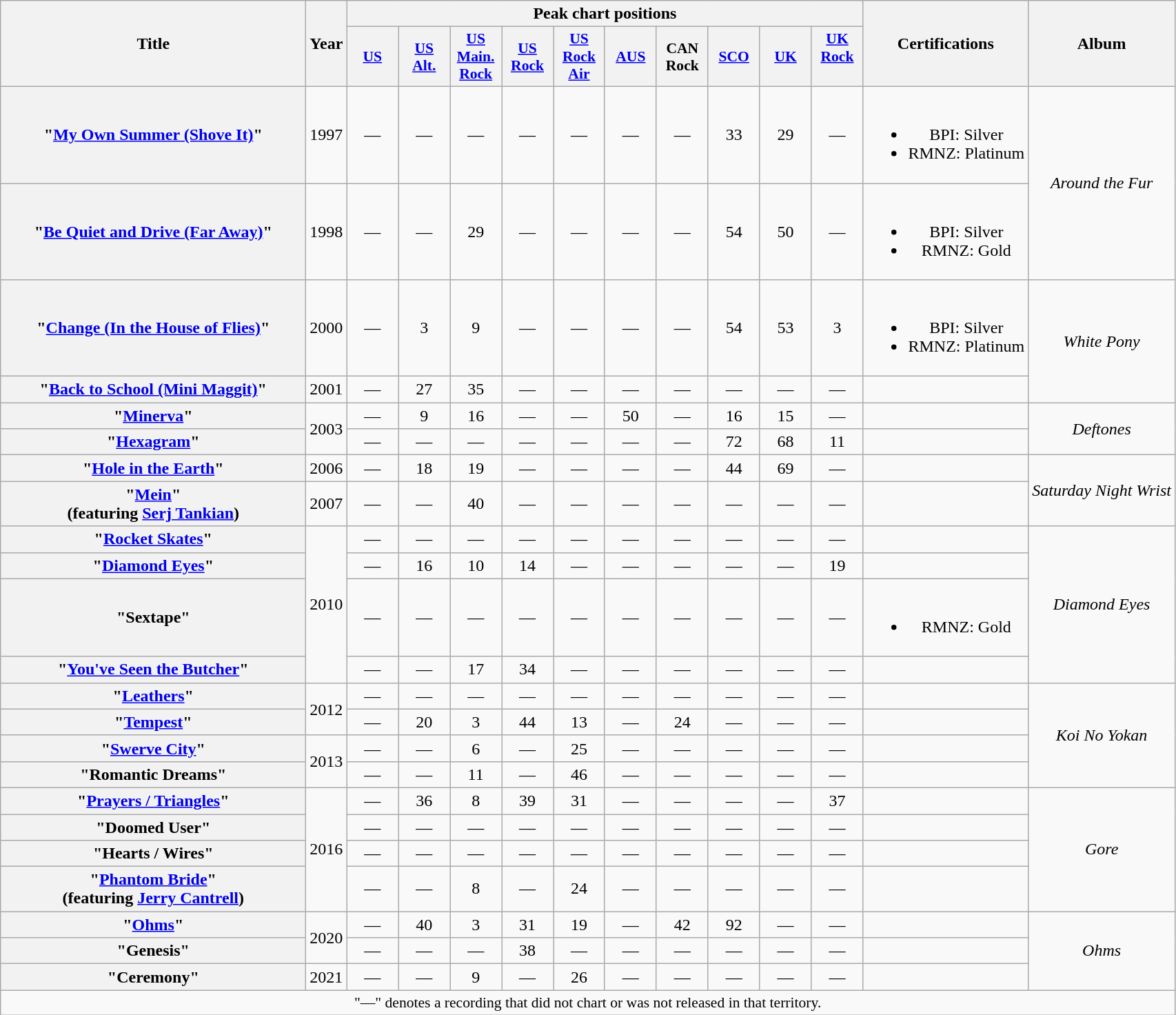<table class="wikitable plainrowheaders" style="text-align:center;">
<tr>
<th scope="col" rowspan="2" style="width:18em;">Title</th>
<th scope="col" rowspan="2">Year</th>
<th scope="col" colspan="10">Peak chart positions</th>
<th scope="col" rowspan="2">Certifications</th>
<th scope="col" rowspan="2">Album</th>
</tr>
<tr>
<th scope="col" style="width:3em;font-size:90%;"><a href='#'>US</a></th>
<th scope="col" style="width:3em;font-size:90%;"><a href='#'>US<br>Alt.</a><br></th>
<th scope="col" style="width:3em;font-size:90%;"><a href='#'>US<br>Main. Rock</a><br></th>
<th scope="col" style="width:3em;font-size:90%;"><a href='#'>US<br>Rock</a><br></th>
<th scope="col" style="width:3em;font-size:90%;"><a href='#'>US<br>Rock<br>Air</a><br></th>
<th scope="col" style="width:3em;font-size:90%;"><a href='#'>AUS</a><br></th>
<th scope="col" style="width:3em;font-size:90%;">CAN<br>Rock<br></th>
<th scope="col" style="width:3em; font-size:90%;"><a href='#'>SCO</a><br></th>
<th scope="col" style="width:3em;font-size:90%;"><a href='#'>UK</a><br></th>
<th scope="col" style="width:3em;font-size:90%;"><a href='#'>UK<br>Rock</a><br><br></th>
</tr>
<tr>
<th scope="row">"<a href='#'>My Own Summer (Shove It)</a>"</th>
<td rowspan="1">1997</td>
<td>—</td>
<td>—</td>
<td>—</td>
<td>—</td>
<td>—</td>
<td>—</td>
<td>—</td>
<td>33</td>
<td>29</td>
<td>—</td>
<td><br><ul><li>BPI: Silver</li><li>RMNZ: Platinum</li></ul></td>
<td rowspan="2"><em>Around the Fur</em></td>
</tr>
<tr>
<th scope="row">"<a href='#'>Be Quiet and Drive (Far Away)</a>"</th>
<td rowspan="1">1998</td>
<td>—</td>
<td>—</td>
<td>29</td>
<td>—</td>
<td>—</td>
<td>—</td>
<td>—</td>
<td>54</td>
<td>50</td>
<td>—</td>
<td><br><ul><li>BPI: Silver</li><li>RMNZ: Gold</li></ul></td>
</tr>
<tr>
<th scope="row">"<a href='#'>Change (In the House of Flies)</a>"</th>
<td rowspan="1">2000</td>
<td>—<br></td>
<td>3</td>
<td>9</td>
<td>—</td>
<td>—</td>
<td>—</td>
<td>—</td>
<td>54</td>
<td>53</td>
<td>3</td>
<td><br><ul><li>BPI: Silver</li><li>RMNZ: Platinum</li></ul></td>
<td rowspan="2"><em>White Pony</em></td>
</tr>
<tr>
<th scope="row">"<a href='#'>Back to School (Mini Maggit)</a>"</th>
<td rowspan="1">2001</td>
<td>—</td>
<td>27</td>
<td>35</td>
<td>—</td>
<td>—</td>
<td>—</td>
<td>—</td>
<td>—</td>
<td>—</td>
<td>—</td>
<td></td>
</tr>
<tr>
<th scope="row">"<a href='#'>Minerva</a>"</th>
<td rowspan="2">2003</td>
<td>—<br></td>
<td>9</td>
<td>16</td>
<td>—</td>
<td>—</td>
<td>50</td>
<td>—</td>
<td>16</td>
<td>15</td>
<td>—</td>
<td></td>
<td rowspan="2"><em>Deftones</em></td>
</tr>
<tr>
<th scope="row">"<a href='#'>Hexagram</a>"</th>
<td>—</td>
<td>—</td>
<td>—</td>
<td>—</td>
<td>—</td>
<td>—</td>
<td>—</td>
<td>72</td>
<td>68</td>
<td>11</td>
<td></td>
</tr>
<tr>
<th scope="row">"<a href='#'>Hole in the Earth</a>"</th>
<td>2006</td>
<td>—</td>
<td>18</td>
<td>19</td>
<td>—</td>
<td>—</td>
<td>—</td>
<td>—</td>
<td>44</td>
<td>69</td>
<td>—</td>
<td></td>
<td rowspan="2"><em>Saturday Night Wrist</em></td>
</tr>
<tr>
<th scope="row">"<a href='#'>Mein</a>"<br><span>(featuring <a href='#'>Serj Tankian</a>)</span></th>
<td>2007</td>
<td>—</td>
<td>—</td>
<td>40</td>
<td>—</td>
<td>—</td>
<td>—</td>
<td>—</td>
<td>—</td>
<td>—</td>
<td>—</td>
<td></td>
</tr>
<tr>
<th scope="row">"<a href='#'>Rocket Skates</a>"</th>
<td rowspan="4">2010</td>
<td>—<br></td>
<td>—</td>
<td>—</td>
<td>—</td>
<td>—</td>
<td>—</td>
<td>—</td>
<td>—</td>
<td>—</td>
<td>—</td>
<td></td>
<td rowspan="4"><em>Diamond Eyes</em></td>
</tr>
<tr>
<th scope="row">"<a href='#'>Diamond Eyes</a>"</th>
<td>—</td>
<td>16</td>
<td>10</td>
<td>14</td>
<td>—</td>
<td>—</td>
<td>—</td>
<td>—</td>
<td>—</td>
<td>19</td>
<td></td>
</tr>
<tr>
<th scope="row">"Sextape"</th>
<td>—</td>
<td>—</td>
<td>—</td>
<td>—</td>
<td>—</td>
<td>—</td>
<td>—</td>
<td>—</td>
<td>—</td>
<td>—</td>
<td><br><ul><li>RMNZ: Gold</li></ul></td>
</tr>
<tr>
<th scope="row">"<a href='#'>You've Seen the Butcher</a>"</th>
<td>—</td>
<td>—</td>
<td>17</td>
<td>34</td>
<td>—</td>
<td>—</td>
<td>—</td>
<td>—</td>
<td>—</td>
<td>—</td>
<td></td>
</tr>
<tr>
<th scope="row">"<a href='#'>Leathers</a>"</th>
<td rowspan="2">2012</td>
<td>—</td>
<td>—</td>
<td>—</td>
<td>—</td>
<td>—</td>
<td>—</td>
<td>—</td>
<td>—</td>
<td>—</td>
<td>—</td>
<td></td>
<td rowspan="4"><em>Koi No Yokan</em></td>
</tr>
<tr>
<th scope="row">"<a href='#'>Tempest</a>"</th>
<td>—</td>
<td>20</td>
<td>3</td>
<td>44</td>
<td>13</td>
<td>—</td>
<td>24</td>
<td>—</td>
<td>—</td>
<td>—</td>
<td></td>
</tr>
<tr>
<th scope="row">"<a href='#'>Swerve City</a>"</th>
<td rowspan="2">2013</td>
<td>—</td>
<td>—</td>
<td>6</td>
<td>—</td>
<td>25</td>
<td>—</td>
<td>—</td>
<td>—</td>
<td>—</td>
<td>—</td>
<td></td>
</tr>
<tr>
<th scope="row">"Romantic Dreams"</th>
<td>—</td>
<td>—</td>
<td>11</td>
<td>—</td>
<td>46</td>
<td>—</td>
<td>—</td>
<td>—</td>
<td>—</td>
<td>—</td>
<td></td>
</tr>
<tr>
<th scope="row">"<a href='#'>Prayers / Triangles</a>"</th>
<td rowspan="4">2016</td>
<td>—</td>
<td>36</td>
<td>8</td>
<td>39</td>
<td>31</td>
<td>—</td>
<td>—</td>
<td>—</td>
<td>—</td>
<td>37</td>
<td></td>
<td rowspan="4"><em>Gore</em></td>
</tr>
<tr>
<th scope="row">"Doomed User"</th>
<td>—</td>
<td>—</td>
<td>—</td>
<td>—</td>
<td>—</td>
<td>—</td>
<td>—</td>
<td>—</td>
<td>—</td>
<td>—</td>
<td></td>
</tr>
<tr>
<th scope="row">"Hearts / Wires"</th>
<td>—</td>
<td>—</td>
<td>—</td>
<td>—</td>
<td>—</td>
<td>—</td>
<td>—</td>
<td>—</td>
<td>—</td>
<td>—</td>
<td></td>
</tr>
<tr>
<th scope="row">"<a href='#'>Phantom Bride</a>"<br><span>(featuring <a href='#'>Jerry Cantrell</a>)</span></th>
<td>—</td>
<td>—</td>
<td>8</td>
<td>—</td>
<td>24</td>
<td>—</td>
<td>—</td>
<td>—</td>
<td>—</td>
<td>—</td>
<td></td>
</tr>
<tr>
<th scope="row">"<a href='#'>Ohms</a>"</th>
<td rowspan="2">2020</td>
<td>—</td>
<td>40</td>
<td>3</td>
<td>31</td>
<td>19</td>
<td>—</td>
<td>42</td>
<td>92</td>
<td>—</td>
<td>—</td>
<td></td>
<td rowspan="3"><em>Ohms</em></td>
</tr>
<tr>
<th scope="row">"Genesis"</th>
<td>—</td>
<td>—</td>
<td>—</td>
<td>38</td>
<td>—</td>
<td>—</td>
<td>—</td>
<td>—</td>
<td>—</td>
<td>—</td>
<td></td>
</tr>
<tr>
<th scope="row">"Ceremony"</th>
<td>2021</td>
<td>—</td>
<td>—</td>
<td>9</td>
<td>—</td>
<td>26</td>
<td>—</td>
<td>—</td>
<td>—</td>
<td>—</td>
<td>—</td>
<td></td>
</tr>
<tr>
<td colspan="14" style="font-size:90%">"—" denotes a recording that did not chart or was not released in that territory.</td>
</tr>
</table>
